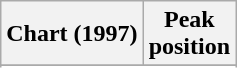<table class="wikitable sortable">
<tr>
<th>Chart (1997)</th>
<th>Peak<br>position</th>
</tr>
<tr>
</tr>
<tr>
</tr>
<tr>
</tr>
<tr>
</tr>
<tr>
</tr>
<tr>
</tr>
<tr>
</tr>
<tr>
</tr>
</table>
